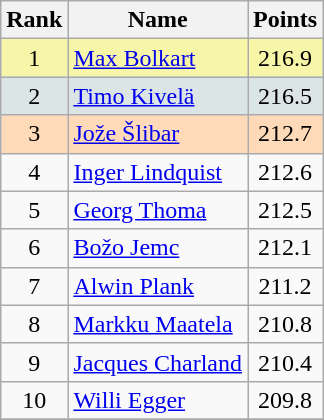<table class="wikitable sortable">
<tr>
<th align=Center>Rank</th>
<th>Name</th>
<th>Points</th>
</tr>
<tr style="background:#F7F6A8">
<td align=center>1</td>
<td> <a href='#'>Max Bolkart</a></td>
<td align=center>216.9</td>
</tr>
<tr style="background: #DCE5E5;">
<td align=center>2</td>
<td> <a href='#'>Timo Kivelä</a></td>
<td align=center>216.5</td>
</tr>
<tr style="background: #FFDAB9;">
<td align=center>3</td>
<td> <a href='#'>Jože Šlibar</a></td>
<td align=center>212.7</td>
</tr>
<tr>
<td align=center>4</td>
<td> <a href='#'>Inger Lindquist</a></td>
<td align=center>212.6</td>
</tr>
<tr>
<td align=center>5</td>
<td> <a href='#'>Georg Thoma</a></td>
<td align=center>212.5</td>
</tr>
<tr>
<td align=center>6</td>
<td> <a href='#'>Božo Jemc</a></td>
<td align=center>212.1</td>
</tr>
<tr>
<td align=center>7</td>
<td> <a href='#'>Alwin Plank</a></td>
<td align=center>211.2</td>
</tr>
<tr>
<td align=center>8</td>
<td> <a href='#'>Markku Maatela</a></td>
<td align=center>210.8</td>
</tr>
<tr>
<td align=center>9</td>
<td> <a href='#'>Jacques Charland</a></td>
<td align=center>210.4</td>
</tr>
<tr>
<td align=center>10</td>
<td> <a href='#'>Willi Egger</a></td>
<td align=center>209.8</td>
</tr>
<tr>
</tr>
</table>
